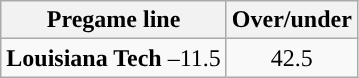<table class="wikitable">
<tr align="center">
<th>Pregame line</th>
<th>Over/under</th>
</tr>
<tr align="center">
<td><strong>Louisiana Tech</strong> –11.5</td>
<td>42.5</td>
</tr>
</table>
